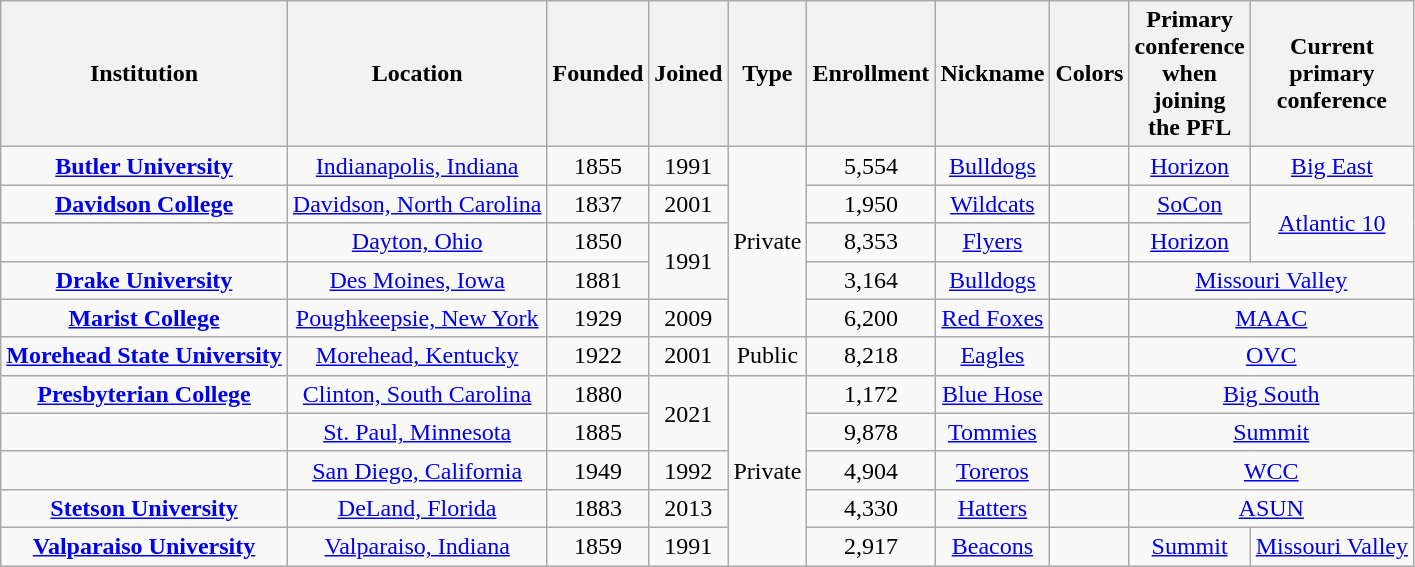<table class="wikitable sortable" style="text-align:center;">
<tr>
<th>Institution</th>
<th>Location</th>
<th>Founded</th>
<th>Joined</th>
<th>Type</th>
<th>Enrollment</th>
<th>Nickname</th>
<th class="unsortable">Colors</th>
<th>Primary<br>conference<br>when<br>joining<br>the PFL</th>
<th>Current<br>primary<br>conference</th>
</tr>
<tr>
<td><strong><a href='#'>Butler University</a></strong></td>
<td><a href='#'>Indianapolis, Indiana</a></td>
<td>1855</td>
<td>1991</td>
<td rowspan="5">Private</td>
<td>5,554</td>
<td><a href='#'>Bulldogs</a></td>
<td></td>
<td><a href='#'>Horizon</a></td>
<td><a href='#'>Big East</a></td>
</tr>
<tr>
<td><strong><a href='#'>Davidson College</a></strong></td>
<td><a href='#'>Davidson, North Carolina</a></td>
<td>1837</td>
<td>2001</td>
<td>1,950</td>
<td><a href='#'>Wildcats</a></td>
<td></td>
<td><a href='#'>SoCon</a></td>
<td rowspan="2"><a href='#'>Atlantic 10</a></td>
</tr>
<tr>
<td></td>
<td><a href='#'>Dayton, Ohio</a></td>
<td>1850</td>
<td rowspan="2">1991</td>
<td>8,353</td>
<td><a href='#'>Flyers</a></td>
<td></td>
<td><a href='#'>Horizon</a></td>
</tr>
<tr>
<td><strong><a href='#'>Drake University</a></strong></td>
<td><a href='#'>Des Moines, Iowa</a></td>
<td>1881</td>
<td>3,164</td>
<td><a href='#'>Bulldogs</a></td>
<td></td>
<td colspan="2"><a href='#'>Missouri Valley</a></td>
</tr>
<tr>
<td><strong><a href='#'>Marist College</a></strong></td>
<td><a href='#'>Poughkeepsie, New York</a></td>
<td>1929</td>
<td>2009</td>
<td>6,200</td>
<td><a href='#'>Red Foxes</a></td>
<td></td>
<td colspan="2"><a href='#'>MAAC</a></td>
</tr>
<tr>
<td><strong><a href='#'>Morehead State University</a></strong></td>
<td><a href='#'>Morehead, Kentucky</a></td>
<td>1922</td>
<td>2001</td>
<td>Public</td>
<td>8,218</td>
<td><a href='#'>Eagles</a></td>
<td></td>
<td colspan="2"><a href='#'>OVC</a></td>
</tr>
<tr>
<td><strong><a href='#'>Presbyterian College</a></strong></td>
<td><a href='#'>Clinton, South Carolina</a></td>
<td>1880</td>
<td rowspan="2">2021</td>
<td rowspan="5">Private</td>
<td>1,172</td>
<td><a href='#'>Blue Hose</a></td>
<td></td>
<td colspan="2"><a href='#'>Big South</a></td>
</tr>
<tr>
<td></td>
<td><a href='#'>St. Paul, Minnesota</a></td>
<td>1885</td>
<td>9,878</td>
<td><a href='#'>Tommies</a></td>
<td></td>
<td colspan="2"><a href='#'>Summit</a></td>
</tr>
<tr>
<td></td>
<td><a href='#'>San Diego, California</a></td>
<td>1949</td>
<td>1992</td>
<td>4,904</td>
<td><a href='#'>Toreros</a></td>
<td></td>
<td colspan="2"><a href='#'>WCC</a></td>
</tr>
<tr>
<td><strong><a href='#'>Stetson University</a></strong></td>
<td><a href='#'>DeLand, Florida</a></td>
<td>1883</td>
<td>2013</td>
<td>4,330</td>
<td><a href='#'>Hatters</a></td>
<td></td>
<td colspan="2"><a href='#'>ASUN</a></td>
</tr>
<tr>
<td><strong><a href='#'>Valparaiso University</a></strong></td>
<td><a href='#'>Valparaiso, Indiana</a></td>
<td>1859</td>
<td>1991</td>
<td>2,917</td>
<td><a href='#'>Beacons</a></td>
<td></td>
<td><a href='#'>Summit</a></td>
<td><a href='#'>Missouri Valley</a></td>
</tr>
</table>
